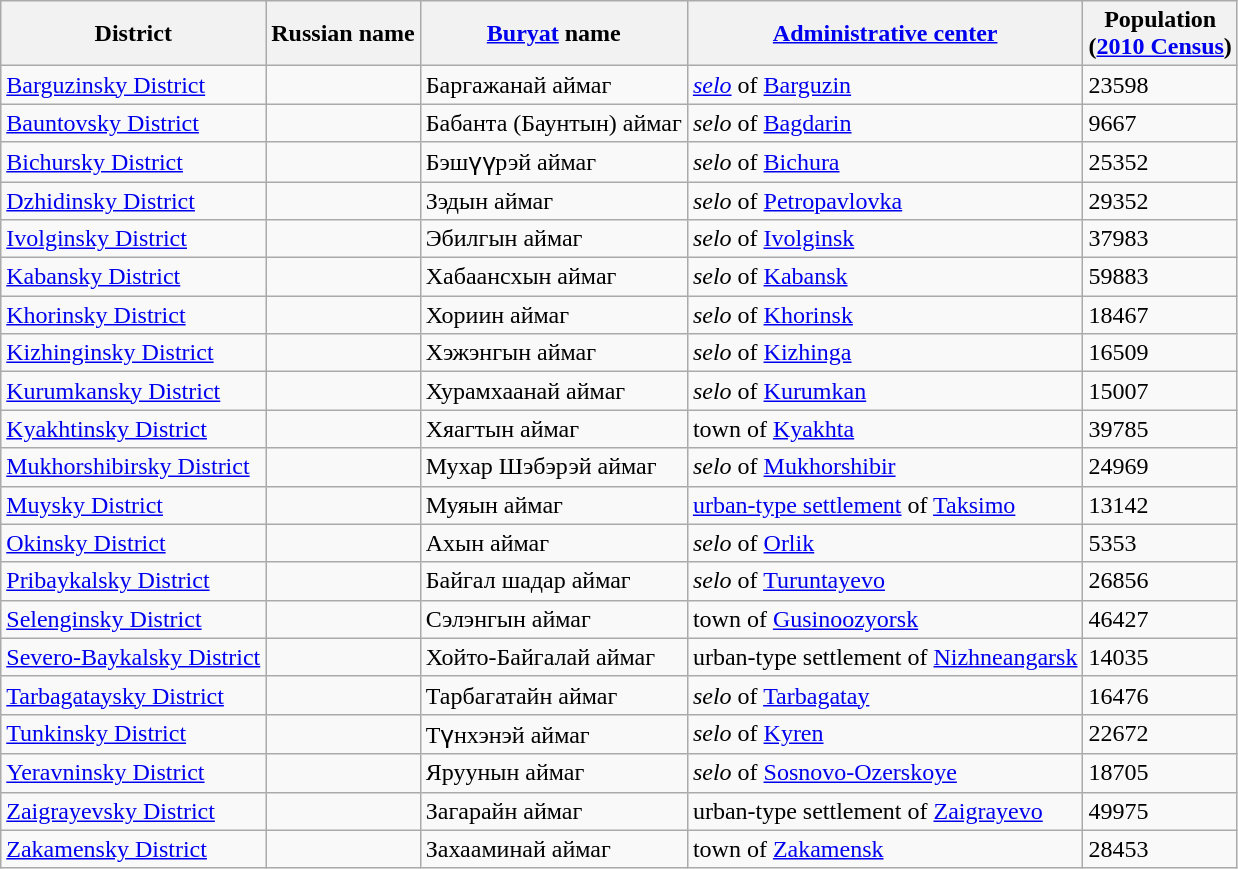<table class="wikitable sortable">
<tr>
<th>District</th>
<th>Russian name</th>
<th><a href='#'>Buryat</a> name</th>
<th><a href='#'>Administrative center</a></th>
<th>Population<br>(<a href='#'>2010 Census</a>)</th>
</tr>
<tr>
<td><a href='#'>Barguzinsky District</a></td>
<td></td>
<td>Баргажанай аймаг</td>
<td><em><a href='#'>selo</a></em> of <a href='#'>Barguzin</a></td>
<td>23598</td>
</tr>
<tr>
<td><a href='#'>Bauntovsky District</a></td>
<td></td>
<td>Бабанта (Баунтын) аймаг</td>
<td><em>selo</em> of <a href='#'>Bagdarin</a></td>
<td>9667</td>
</tr>
<tr>
<td><a href='#'>Bichursky District</a></td>
<td></td>
<td>Бэшүүрэй аймаг</td>
<td><em>selo</em> of <a href='#'>Bichura</a></td>
<td>25352</td>
</tr>
<tr>
<td><a href='#'>Dzhidinsky District</a></td>
<td></td>
<td>Зэдын аймаг</td>
<td><em>selo</em> of <a href='#'>Petropavlovka</a></td>
<td>29352</td>
</tr>
<tr>
<td><a href='#'>Ivolginsky District</a></td>
<td></td>
<td>Эбилгын аймаг</td>
<td><em>selo</em> of <a href='#'>Ivolginsk</a></td>
<td>37983</td>
</tr>
<tr>
<td><a href='#'>Kabansky District</a></td>
<td></td>
<td>Хабаансхын аймаг</td>
<td><em>selo</em> of <a href='#'>Kabansk</a></td>
<td>59883</td>
</tr>
<tr>
<td><a href='#'>Khorinsky District</a></td>
<td></td>
<td>Хориин аймаг</td>
<td><em>selo</em> of <a href='#'>Khorinsk</a></td>
<td>18467</td>
</tr>
<tr>
<td><a href='#'>Kizhinginsky District</a></td>
<td></td>
<td>Хэжэнгын аймаг</td>
<td><em>selo</em> of <a href='#'>Kizhinga</a></td>
<td>16509</td>
</tr>
<tr>
<td><a href='#'>Kurumkansky District</a></td>
<td></td>
<td>Хурамхаанай аймаг</td>
<td><em>selo</em> of <a href='#'>Kurumkan</a></td>
<td>15007</td>
</tr>
<tr>
<td><a href='#'>Kyakhtinsky District</a></td>
<td></td>
<td>Хяагтын аймаг</td>
<td>town of <a href='#'>Kyakhta</a></td>
<td>39785</td>
</tr>
<tr>
<td><a href='#'>Mukhorshibirsky District</a></td>
<td></td>
<td>Мухар Шэбэрэй аймаг</td>
<td><em>selo</em> of <a href='#'>Mukhorshibir</a></td>
<td>24969</td>
</tr>
<tr>
<td><a href='#'>Muysky District</a></td>
<td></td>
<td>Муяын аймаг</td>
<td><a href='#'>urban-type settlement</a> of <a href='#'>Taksimo</a></td>
<td>13142</td>
</tr>
<tr>
<td><a href='#'>Okinsky District</a></td>
<td></td>
<td>Ахын аймаг</td>
<td><em>selo</em> of <a href='#'>Orlik</a></td>
<td>5353</td>
</tr>
<tr>
<td><a href='#'>Pribaykalsky District</a></td>
<td></td>
<td>Байгал шадар аймаг</td>
<td><em>selo</em> of <a href='#'>Turuntayevo</a></td>
<td>26856</td>
</tr>
<tr>
<td><a href='#'>Selenginsky District</a></td>
<td></td>
<td>Сэлэнгын аймаг</td>
<td>town of <a href='#'>Gusinoozyorsk</a></td>
<td>46427</td>
</tr>
<tr>
<td><a href='#'>Severo-Baykalsky District</a></td>
<td></td>
<td>Хойто-Байгалай аймаг</td>
<td>urban-type settlement of <a href='#'>Nizhneangarsk</a></td>
<td>14035</td>
</tr>
<tr>
<td><a href='#'>Tarbagataysky District</a></td>
<td></td>
<td>Тарбагатайн аймаг</td>
<td><em>selo</em> of <a href='#'>Tarbagatay</a></td>
<td>16476</td>
</tr>
<tr>
<td><a href='#'>Tunkinsky District</a></td>
<td></td>
<td>Түнхэнэй аймаг</td>
<td><em>selo</em> of <a href='#'>Kyren</a></td>
<td>22672</td>
</tr>
<tr>
<td><a href='#'>Yeravninsky District</a></td>
<td></td>
<td>Яруунын аймаг</td>
<td><em>selo</em> of <a href='#'>Sosnovo-Ozerskoye</a></td>
<td>18705</td>
</tr>
<tr>
<td><a href='#'>Zaigrayevsky District</a></td>
<td></td>
<td>Загарайн аймаг</td>
<td>urban-type settlement of <a href='#'>Zaigrayevo</a></td>
<td>49975</td>
</tr>
<tr>
<td><a href='#'>Zakamensky District</a></td>
<td></td>
<td>Захааминай аймаг</td>
<td>town of <a href='#'>Zakamensk</a></td>
<td>28453</td>
</tr>
</table>
